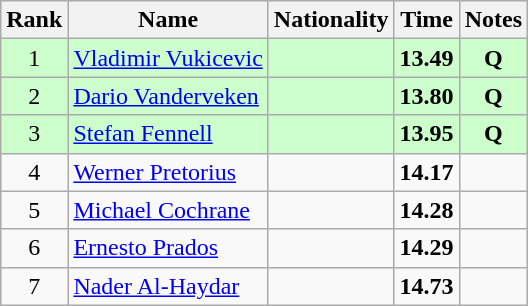<table class="wikitable sortable" style="text-align:center">
<tr>
<th>Rank</th>
<th>Name</th>
<th>Nationality</th>
<th>Time</th>
<th>Notes</th>
</tr>
<tr bgcolor=ccffcc>
<td>1</td>
<td align=left><a href='#'>Vladimir Vukicevic</a></td>
<td align=left></td>
<td><strong>13.49</strong></td>
<td><strong>Q</strong></td>
</tr>
<tr bgcolor=ccffcc>
<td>2</td>
<td align=left><a href='#'>Dario Vanderveken</a></td>
<td align=left></td>
<td><strong>13.80</strong></td>
<td><strong>Q</strong></td>
</tr>
<tr bgcolor=ccffcc>
<td>3</td>
<td align=left><a href='#'>Stefan Fennell</a></td>
<td align=left></td>
<td><strong>13.95</strong></td>
<td><strong>Q</strong></td>
</tr>
<tr>
<td>4</td>
<td align=left><a href='#'>Werner Pretorius</a></td>
<td align=left></td>
<td><strong>14.17</strong></td>
<td></td>
</tr>
<tr>
<td>5</td>
<td align=left><a href='#'>Michael Cochrane</a></td>
<td align=left></td>
<td><strong>14.28</strong></td>
<td></td>
</tr>
<tr>
<td>6</td>
<td align=left><a href='#'>Ernesto Prados</a></td>
<td align=left></td>
<td><strong>14.29</strong></td>
<td></td>
</tr>
<tr>
<td>7</td>
<td align=left><a href='#'>Nader Al-Haydar</a></td>
<td align=left></td>
<td><strong>14.73</strong></td>
<td></td>
</tr>
</table>
